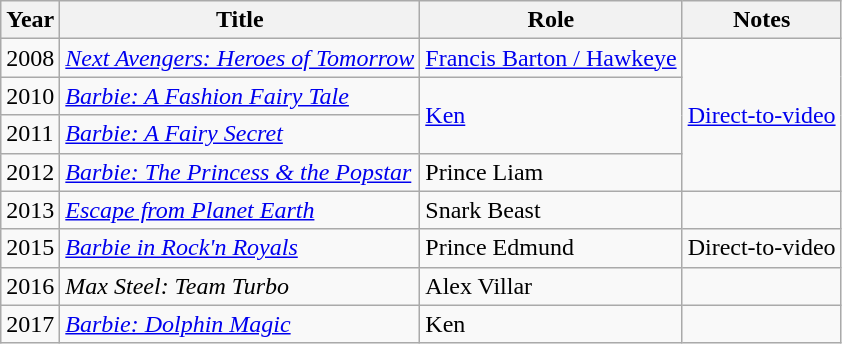<table class="wikitable sortable">
<tr>
<th>Year</th>
<th>Title</th>
<th>Role</th>
<th>Notes</th>
</tr>
<tr>
<td>2008</td>
<td><em><a href='#'>Next Avengers: Heroes of Tomorrow</a></em></td>
<td><a href='#'>Francis Barton / Hawkeye</a></td>
<td rowspan="4"><a href='#'>Direct-to-video</a></td>
</tr>
<tr>
<td>2010</td>
<td><em><a href='#'>Barbie: A Fashion Fairy Tale</a></em></td>
<td rowspan=2><a href='#'>Ken</a></td>
</tr>
<tr>
<td>2011</td>
<td><em><a href='#'>Barbie: A Fairy Secret</a></em></td>
</tr>
<tr>
<td>2012</td>
<td><em><a href='#'>Barbie: The Princess & the Popstar</a></em></td>
<td>Prince Liam</td>
</tr>
<tr>
<td>2013</td>
<td><em><a href='#'>Escape from Planet Earth</a></em></td>
<td>Snark Beast</td>
<td></td>
</tr>
<tr>
<td>2015</td>
<td><em><a href='#'>Barbie in Rock'n Royals</a></em></td>
<td>Prince Edmund</td>
<td>Direct-to-video</td>
</tr>
<tr>
<td>2016</td>
<td><em>Max Steel: Team Turbo</em></td>
<td>Alex Villar</td>
<td></td>
</tr>
<tr>
<td>2017</td>
<td><em><a href='#'>Barbie: Dolphin Magic</a></em></td>
<td>Ken</td>
<td></td>
</tr>
</table>
